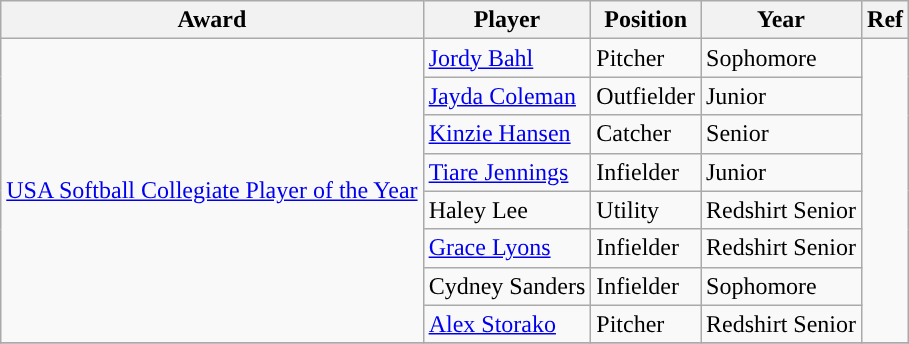<table class="wikitable sortable">
<tr>
<th style="text-align:center; ">Award</th>
<th style="text-align:center; ">Player</th>
<th style="text-align:center; ">Position</th>
<th style="text-align:center; ">Year</th>
<th style="text-align:center; ">Ref</th>
</tr>
<tr>
<td rowspan="8"><a href='#'>USA Softball Collegiate Player of the Year</a></td>
<td><a href='#'>Jordy Bahl</a></td>
<td>Pitcher</td>
<td>Sophomore</td>
<td rowspan="8"></td>
</tr>
<tr>
<td><a href='#'>Jayda Coleman</a></td>
<td>Outfielder</td>
<td>Junior</td>
</tr>
<tr>
<td><a href='#'>Kinzie Hansen</a></td>
<td>Catcher</td>
<td>Senior</td>
</tr>
<tr>
<td><a href='#'>Tiare Jennings</a></td>
<td>Infielder</td>
<td>Junior</td>
</tr>
<tr>
<td>Haley Lee</td>
<td>Utility</td>
<td> Redshirt Senior</td>
</tr>
<tr>
<td><a href='#'>Grace Lyons</a></td>
<td>Infielder</td>
<td> Redshirt Senior</td>
</tr>
<tr>
<td>Cydney Sanders</td>
<td>Infielder</td>
<td>Sophomore</td>
</tr>
<tr>
<td><a href='#'>Alex Storako</a></td>
<td>Pitcher</td>
<td> Redshirt Senior</td>
</tr>
<tr>
</tr>
</table>
